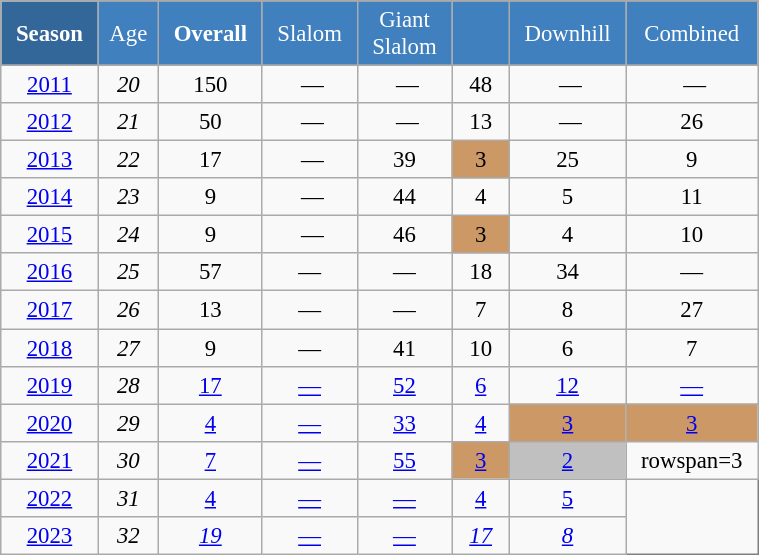<table class="wikitable" style="font-size:95%; text-align:center; border:grey solid 1px; border-collapse:collapse;" width="40%">
<tr style="background-color:#369; color:white;">
<td rowspan="2" colspan="1" width="5%"><strong>Season</strong></td>
</tr>
<tr style="background-color:#4180be; color:white;">
<td width="3%">Age</td>
<td width="5%"><strong>Overall</strong></td>
<td width="5%">Slalom</td>
<td width="5%">Giant<br>Slalom</td>
<td width="5%"></td>
<td width="5%">Downhill</td>
<td width="5%">Combined</td>
</tr>
<tr style="background-color:#8CB2D8; color:white;">
</tr>
<tr>
<td><a href='#'>2011</a></td>
<td><em>20</em></td>
<td>150</td>
<td> —</td>
<td> —</td>
<td>48</td>
<td> —</td>
<td> —</td>
</tr>
<tr>
<td><a href='#'>2012</a></td>
<td><em>21</em></td>
<td>50</td>
<td> —</td>
<td> —</td>
<td>13</td>
<td> —</td>
<td>26</td>
</tr>
<tr>
<td><a href='#'>2013</a></td>
<td><em>22</em></td>
<td>17</td>
<td> —</td>
<td>39</td>
<td style="background:#c96;">3</td>
<td>25</td>
<td>9</td>
</tr>
<tr>
<td><a href='#'>2014</a></td>
<td><em>23</em></td>
<td>9</td>
<td> —</td>
<td>44</td>
<td>4</td>
<td>5</td>
<td>11</td>
</tr>
<tr>
<td><a href='#'>2015</a></td>
<td><em>24</em></td>
<td>9</td>
<td> —</td>
<td>46</td>
<td style="background:#c96;">3</td>
<td>4</td>
<td>10</td>
</tr>
<tr>
<td><a href='#'>2016</a></td>
<td><em>25</em></td>
<td>57</td>
<td>—</td>
<td>—</td>
<td>18</td>
<td>34</td>
<td>—</td>
</tr>
<tr>
<td><a href='#'>2017</a></td>
<td><em>26</em></td>
<td>13</td>
<td>—</td>
<td>—</td>
<td>7</td>
<td>8</td>
<td>27</td>
</tr>
<tr>
<td><a href='#'>2018</a></td>
<td><em>27</em></td>
<td>9</td>
<td>—</td>
<td>41</td>
<td>10</td>
<td>6</td>
<td>7</td>
</tr>
<tr>
<td><a href='#'>2019</a></td>
<td><em>28</em></td>
<td><a href='#'>17</a></td>
<td><a href='#'>—</a></td>
<td><a href='#'>52</a></td>
<td><a href='#'>6</a></td>
<td><a href='#'>12</a></td>
<td><a href='#'>—</a></td>
</tr>
<tr>
<td><a href='#'>2020</a></td>
<td><em>29</em></td>
<td><a href='#'>4</a></td>
<td><a href='#'>—</a></td>
<td><a href='#'>33</a></td>
<td><a href='#'>4</a></td>
<td style="background:#c96;"><a href='#'>3</a></td>
<td style="background:#c96;"><a href='#'>3</a></td>
</tr>
<tr>
<td><a href='#'>2021</a></td>
<td><em>30</em></td>
<td><a href='#'>7</a></td>
<td><a href='#'>—</a></td>
<td><a href='#'>55</a></td>
<td style="background:#c96;"><a href='#'>3</a></td>
<td style="background:silver"><a href='#'>2</a></td>
<td>rowspan=3 </td>
</tr>
<tr>
<td><a href='#'>2022</a></td>
<td><em>31</em></td>
<td><a href='#'>4</a></td>
<td><a href='#'>—</a></td>
<td><a href='#'>—</a></td>
<td><a href='#'>4</a></td>
<td><a href='#'>5</a></td>
</tr>
<tr>
<td><a href='#'>2023</a></td>
<td><em>32</em></td>
<td><em><a href='#'>19</a></em></td>
<td><a href='#'>—</a></td>
<td><a href='#'>—</a></td>
<td><em><a href='#'>17</a></em></td>
<td><em><a href='#'>8</a></em></td>
</tr>
</table>
